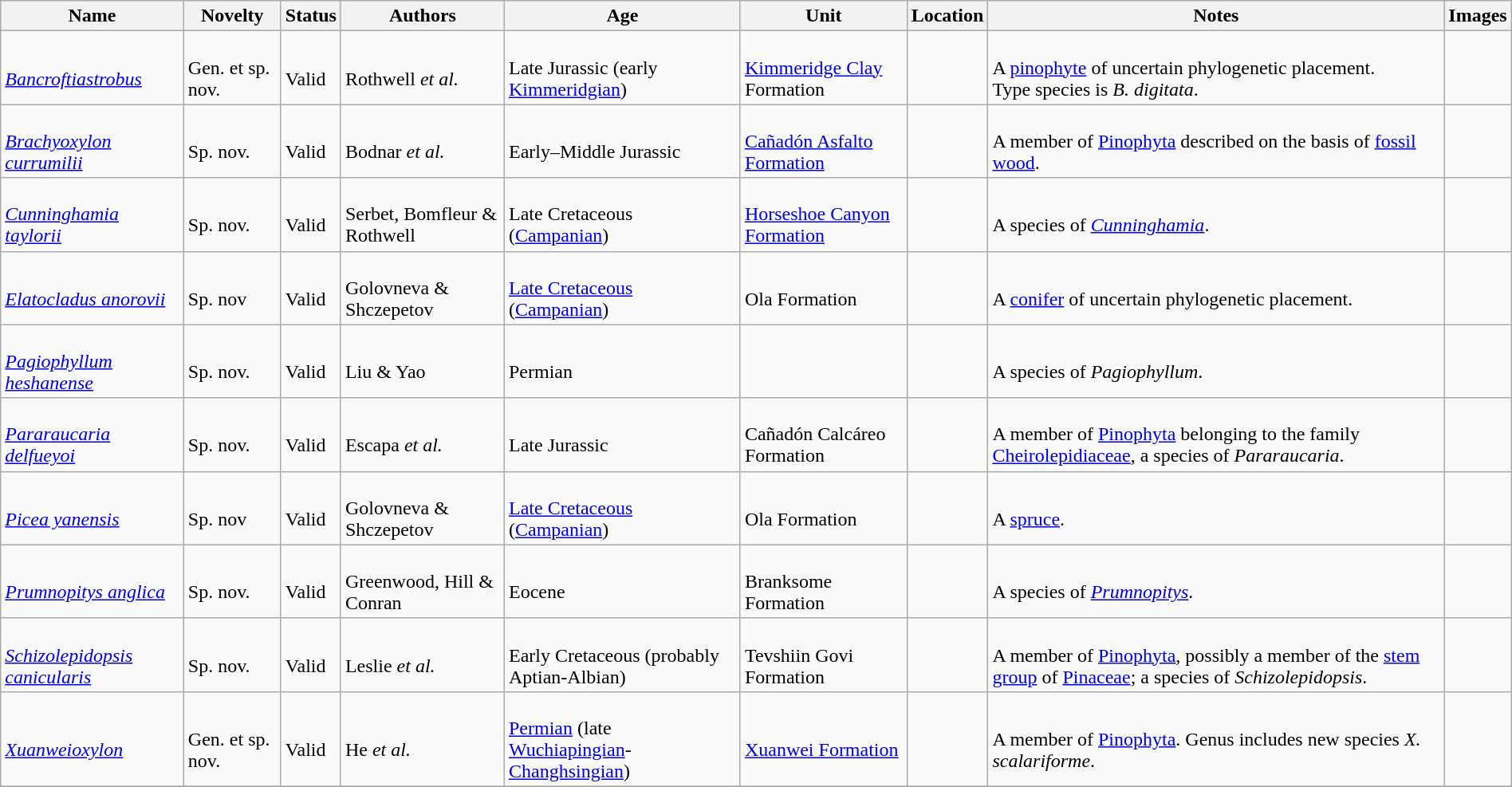<table class="wikitable sortable" align="center" width="100%">
<tr>
<th>Name</th>
<th>Novelty</th>
<th>Status</th>
<th>Authors</th>
<th>Age</th>
<th>Unit</th>
<th>Location</th>
<th>Notes</th>
<th>Images</th>
</tr>
<tr>
<td><br><em><a href='#'>Bancroftiastrobus</a></em></td>
<td><br>Gen. et sp. nov.</td>
<td><br>Valid</td>
<td><br>Rothwell <em>et al.</em></td>
<td><br>Late Jurassic (early <a href='#'>Kimmeridgian</a>)</td>
<td><br><a href='#'>Kimmeridge Clay</a> Formation</td>
<td><br></td>
<td><br>A <a href='#'>pinophyte</a> of uncertain phylogenetic placement.<br>  Type species is <em>B. digitata</em>.</td>
<td></td>
</tr>
<tr>
<td><br><em><a href='#'>Brachyoxylon currumilii</a></em></td>
<td><br>Sp. nov.</td>
<td><br>Valid</td>
<td><br>Bodnar <em>et al.</em></td>
<td><br>Early–Middle Jurassic</td>
<td><br><a href='#'>Cañadón Asfalto Formation</a></td>
<td><br></td>
<td><br>A member of <a href='#'>Pinophyta</a> described on the basis of <a href='#'>fossil wood</a>.</td>
<td></td>
</tr>
<tr>
<td><br><em><a href='#'>Cunninghamia taylorii</a></em></td>
<td><br>Sp. nov.</td>
<td><br>Valid</td>
<td><br>Serbet, Bomfleur & Rothwell</td>
<td><br>Late Cretaceous (<a href='#'>Campanian</a>)</td>
<td><br><a href='#'>Horseshoe Canyon Formation</a></td>
<td><br></td>
<td><br>A species of <em><a href='#'>Cunninghamia</a></em>.</td>
<td></td>
</tr>
<tr>
<td><br><em><a href='#'>Elatocladus anorovii</a></em></td>
<td><br>Sp. nov</td>
<td><br>Valid</td>
<td><br>Golovneva & Shczepetov</td>
<td><br><a href='#'>Late Cretaceous</a> (<a href='#'>Campanian</a>)</td>
<td><br>Ola Formation</td>
<td><br></td>
<td><br>A <a href='#'>conifer</a> of uncertain phylogenetic placement.</td>
<td></td>
</tr>
<tr>
<td><br><em><a href='#'>Pagiophyllum heshanense</a></em></td>
<td><br>Sp. nov.</td>
<td><br>Valid</td>
<td><br>Liu & Yao</td>
<td><br>Permian</td>
<td></td>
<td><br></td>
<td><br>A species of <em>Pagiophyllum</em>.</td>
<td></td>
</tr>
<tr>
<td><br><em><a href='#'>Pararaucaria delfueyoi</a></em></td>
<td><br>Sp. nov.</td>
<td><br>Valid</td>
<td><br>Escapa <em>et al.</em></td>
<td><br>Late Jurassic</td>
<td><br>Cañadón Calcáreo Formation</td>
<td><br></td>
<td><br>A member of <a href='#'>Pinophyta</a> belonging to the family <a href='#'>Cheirolepidiaceae</a>, a species of <em>Pararaucaria</em>.</td>
<td></td>
</tr>
<tr>
<td><br><em><a href='#'>Picea yanensis</a></em></td>
<td><br>Sp. nov</td>
<td><br>Valid</td>
<td><br>Golovneva & Shczepetov</td>
<td><br><a href='#'>Late Cretaceous</a> (<a href='#'>Campanian</a>)</td>
<td><br>Ola Formation</td>
<td><br></td>
<td><br>A <a href='#'>spruce</a>.</td>
<td></td>
</tr>
<tr>
<td><br><em><a href='#'>Prumnopitys anglica</a></em></td>
<td><br>Sp. nov.</td>
<td><br>Valid</td>
<td><br>Greenwood, Hill & Conran</td>
<td><br>Eocene</td>
<td><br>Branksome Formation</td>
<td><br></td>
<td><br>A species of <em><a href='#'>Prumnopitys</a></em>.</td>
<td></td>
</tr>
<tr>
<td><br><em><a href='#'>Schizolepidopsis canicularis</a></em></td>
<td><br>Sp. nov.</td>
<td><br>Valid</td>
<td><br>Leslie <em>et al.</em></td>
<td><br>Early Cretaceous (probably Aptian-Albian)</td>
<td><br>Tevshiin Govi Formation</td>
<td><br></td>
<td><br>A member of <a href='#'>Pinophyta</a>, possibly a member of the <a href='#'>stem group</a> of <a href='#'>Pinaceae</a>; a species of <em>Schizolepidopsis</em>.</td>
<td></td>
</tr>
<tr>
<td><br><em><a href='#'>Xuanweioxylon</a></em></td>
<td><br>Gen. et sp. nov.</td>
<td><br>Valid</td>
<td><br>He <em>et al.</em></td>
<td><br><a href='#'>Permian</a> (late <a href='#'>Wuchiapingian</a>-<a href='#'>Changhsingian</a>)</td>
<td><br><a href='#'>Xuanwei Formation</a></td>
<td><br></td>
<td><br>A member of <a href='#'>Pinophyta</a>. Genus includes new species <em>X. scalariforme</em>.</td>
<td></td>
</tr>
<tr>
</tr>
</table>
